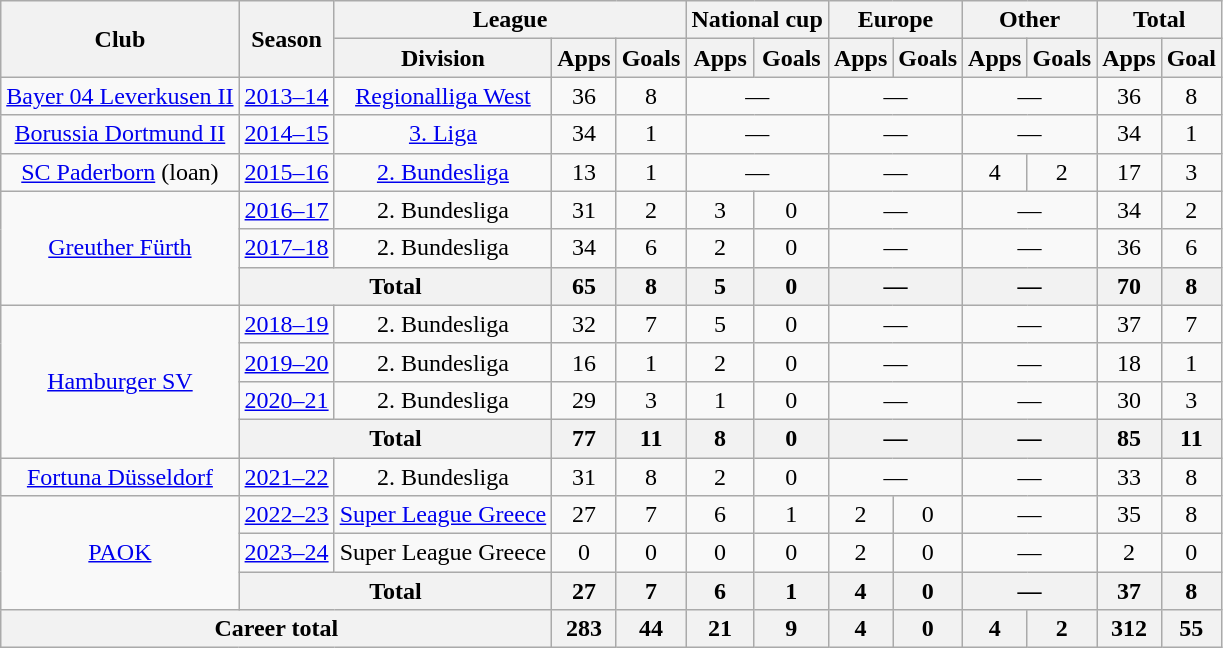<table class="wikitable" style="text-align:center">
<tr>
<th rowspan="2">Club</th>
<th rowspan="2">Season</th>
<th colspan="3">League</th>
<th colspan="2">National cup</th>
<th colspan="2">Europe</th>
<th colspan="2">Other</th>
<th colspan="2">Total</th>
</tr>
<tr>
<th>Division</th>
<th>Apps</th>
<th>Goals</th>
<th>Apps</th>
<th>Goals</th>
<th>Apps</th>
<th>Goals</th>
<th>Apps</th>
<th>Goals</th>
<th>Apps</th>
<th>Goal</th>
</tr>
<tr>
<td><a href='#'>Bayer 04 Leverkusen II</a></td>
<td><a href='#'>2013–14</a></td>
<td><a href='#'>Regionalliga West</a></td>
<td>36</td>
<td>8</td>
<td colspan="2">—</td>
<td colspan="2">—</td>
<td colspan="2">—</td>
<td>36</td>
<td>8</td>
</tr>
<tr>
<td><a href='#'>Borussia Dortmund II</a></td>
<td><a href='#'>2014–15</a></td>
<td><a href='#'>3. Liga</a></td>
<td>34</td>
<td>1</td>
<td colspan="2">—</td>
<td colspan="2">—</td>
<td colspan="2">—</td>
<td>34</td>
<td>1</td>
</tr>
<tr>
<td rowspan="1"><a href='#'>SC Paderborn</a> (loan)</td>
<td><a href='#'>2015–16</a></td>
<td><a href='#'>2. Bundesliga</a></td>
<td>13</td>
<td>1</td>
<td colspan="2">—</td>
<td colspan="2">—</td>
<td>4</td>
<td>2</td>
<td>17</td>
<td>3</td>
</tr>
<tr>
<td rowspan="3"><a href='#'>Greuther Fürth</a></td>
<td><a href='#'>2016–17</a></td>
<td>2. Bundesliga</td>
<td>31</td>
<td>2</td>
<td>3</td>
<td>0</td>
<td colspan="2">—</td>
<td colspan="2">—</td>
<td>34</td>
<td>2</td>
</tr>
<tr>
<td><a href='#'>2017–18</a></td>
<td>2. Bundesliga</td>
<td>34</td>
<td>6</td>
<td>2</td>
<td>0</td>
<td colspan="2">—</td>
<td colspan="2">—</td>
<td>36</td>
<td>6</td>
</tr>
<tr>
<th colspan="2">Total</th>
<th>65</th>
<th>8</th>
<th>5</th>
<th>0</th>
<th colspan="2">—</th>
<th colspan="2">—</th>
<th>70</th>
<th>8</th>
</tr>
<tr>
<td rowspan="4"><a href='#'>Hamburger SV</a></td>
<td><a href='#'>2018–19</a></td>
<td>2. Bundesliga</td>
<td>32</td>
<td>7</td>
<td>5</td>
<td>0</td>
<td colspan="2">—</td>
<td colspan="2">—</td>
<td>37</td>
<td>7</td>
</tr>
<tr>
<td><a href='#'>2019–20</a></td>
<td>2. Bundesliga</td>
<td>16</td>
<td>1</td>
<td>2</td>
<td>0</td>
<td colspan="2">—</td>
<td colspan="2">—</td>
<td>18</td>
<td>1</td>
</tr>
<tr>
<td><a href='#'>2020–21</a></td>
<td>2. Bundesliga</td>
<td>29</td>
<td>3</td>
<td>1</td>
<td>0</td>
<td colspan="2">—</td>
<td colspan="2">—</td>
<td>30</td>
<td>3</td>
</tr>
<tr>
<th colspan="2">Total</th>
<th>77</th>
<th>11</th>
<th>8</th>
<th>0</th>
<th colspan="2">—</th>
<th colspan="2">—</th>
<th>85</th>
<th>11</th>
</tr>
<tr>
<td><a href='#'>Fortuna Düsseldorf</a></td>
<td><a href='#'>2021–22</a></td>
<td>2. Bundesliga</td>
<td>31</td>
<td>8</td>
<td>2</td>
<td>0</td>
<td colspan="2">—</td>
<td colspan="2">—</td>
<td>33</td>
<td>8</td>
</tr>
<tr>
<td rowspan="3"><a href='#'>PAOK</a></td>
<td><a href='#'>2022–23</a></td>
<td><a href='#'>Super League Greece</a></td>
<td>27</td>
<td>7</td>
<td>6</td>
<td>1</td>
<td>2</td>
<td>0</td>
<td colspan="2">—</td>
<td>35</td>
<td>8</td>
</tr>
<tr>
<td><a href='#'>2023–24</a></td>
<td>Super League Greece</td>
<td>0</td>
<td>0</td>
<td>0</td>
<td>0</td>
<td>2</td>
<td>0</td>
<td colspan="2">—</td>
<td>2</td>
<td>0</td>
</tr>
<tr>
<th colspan="2">Total</th>
<th>27</th>
<th>7</th>
<th>6</th>
<th>1</th>
<th>4</th>
<th>0</th>
<th colspan="2">—</th>
<th>37</th>
<th>8</th>
</tr>
<tr>
<th colspan="3">Career total</th>
<th>283</th>
<th>44</th>
<th>21</th>
<th>9</th>
<th>4</th>
<th>0</th>
<th>4</th>
<th>2</th>
<th>312</th>
<th>55</th>
</tr>
</table>
